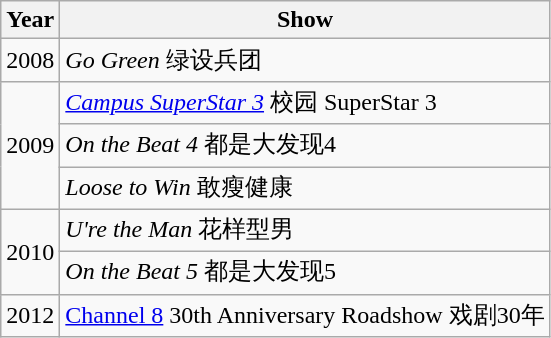<table class="wikitable">
<tr>
<th>Year</th>
<th>Show</th>
</tr>
<tr>
<td>2008</td>
<td><em>Go Green</em> 绿设兵团</td>
</tr>
<tr>
<td rowspan="3">2009</td>
<td><em><a href='#'>Campus SuperStar 3</a></em> 校园 SuperStar 3</td>
</tr>
<tr>
<td><em>On the Beat 4</em> 都是大发现4</td>
</tr>
<tr>
<td><em>Loose to Win</em> 敢瘦健康</td>
</tr>
<tr>
<td rowspan="2">2010</td>
<td><em>U're the Man</em> 花样型男</td>
</tr>
<tr>
<td><em>On the Beat 5</em> 都是大发现5</td>
</tr>
<tr>
<td>2012</td>
<td><a href='#'>Channel 8</a> 30th Anniversary Roadshow 戏剧30年</td>
</tr>
</table>
